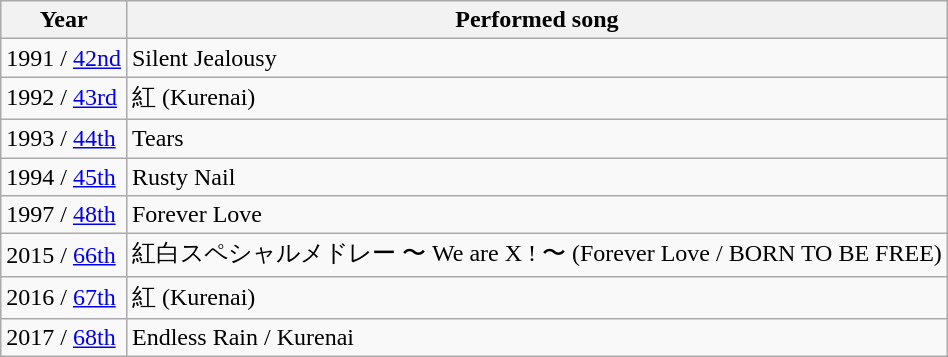<table class="wikitable">
<tr>
<th>Year</th>
<th>Performed song</th>
</tr>
<tr>
<td>1991 / <a href='#'>42nd</a></td>
<td>Silent Jealousy</td>
</tr>
<tr>
<td>1992 / <a href='#'>43rd</a></td>
<td>紅 (Kurenai)</td>
</tr>
<tr>
<td>1993 / <a href='#'>44th</a></td>
<td>Tears</td>
</tr>
<tr>
<td>1994 / <a href='#'>45th</a></td>
<td>Rusty Nail</td>
</tr>
<tr>
<td>1997 / <a href='#'>48th</a></td>
<td>Forever Love</td>
</tr>
<tr>
<td>2015 / <a href='#'>66th</a></td>
<td>紅白スペシャルメドレー 〜 We are X ! 〜 (Forever Love / BORN TO BE FREE)</td>
</tr>
<tr>
<td>2016 / <a href='#'>67th</a></td>
<td>紅 (Kurenai)</td>
</tr>
<tr>
<td>2017 / <a href='#'>68th</a></td>
<td>Endless Rain / Kurenai</td>
</tr>
</table>
